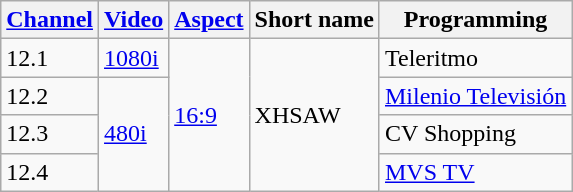<table class="wikitable">
<tr>
<th><a href='#'>Channel</a></th>
<th><a href='#'>Video</a></th>
<th><a href='#'>Aspect</a></th>
<th>Short name</th>
<th>Programming</th>
</tr>
<tr>
<td>12.1</td>
<td><a href='#'>1080i</a></td>
<td rowspan="4"><a href='#'>16:9</a></td>
<td rowspan="4">XHSAW</td>
<td>Teleritmo</td>
</tr>
<tr>
<td>12.2</td>
<td rowspan="3"><a href='#'>480i</a></td>
<td><a href='#'>Milenio Televisión</a></td>
</tr>
<tr>
<td>12.3</td>
<td>CV Shopping</td>
</tr>
<tr>
<td>12.4</td>
<td><a href='#'>MVS TV</a></td>
</tr>
</table>
